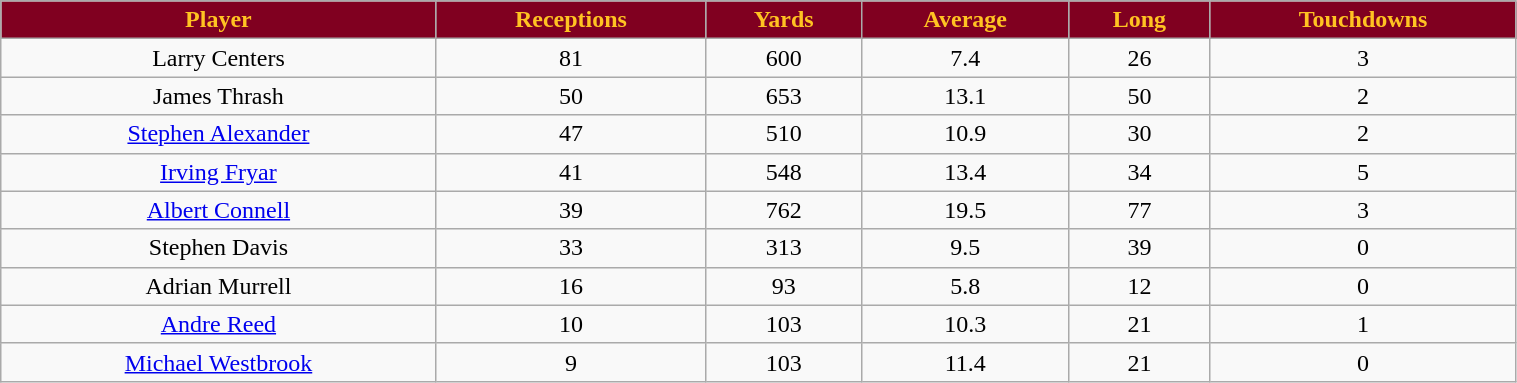<table class="wikitable" style="width:80%;">
<tr style="text-align:center; background:#800020; color:#ffc322;">
<td><strong>Player</strong></td>
<td><strong>Receptions</strong></td>
<td><strong>Yards</strong></td>
<td><strong>Average</strong></td>
<td><strong>Long</strong></td>
<td><strong>Touchdowns</strong></td>
</tr>
<tr style="text-align:center;" bgcolor="">
<td>Larry Centers</td>
<td>81</td>
<td>600</td>
<td>7.4</td>
<td>26</td>
<td>3</td>
</tr>
<tr style="text-align:center;" bgcolor="">
<td>James Thrash</td>
<td>50</td>
<td>653</td>
<td>13.1</td>
<td>50</td>
<td>2</td>
</tr>
<tr style="text-align:center;" bgcolor="">
<td><a href='#'>Stephen Alexander</a></td>
<td>47</td>
<td>510</td>
<td>10.9</td>
<td>30</td>
<td>2</td>
</tr>
<tr style="text-align:center;" bgcolor="">
<td><a href='#'>Irving Fryar</a></td>
<td>41</td>
<td>548</td>
<td>13.4</td>
<td>34</td>
<td>5</td>
</tr>
<tr style="text-align:center;" bgcolor="">
<td><a href='#'>Albert Connell</a></td>
<td>39</td>
<td>762</td>
<td>19.5</td>
<td>77</td>
<td>3</td>
</tr>
<tr style="text-align:center;" bgcolor="">
<td>Stephen Davis</td>
<td>33</td>
<td>313</td>
<td>9.5</td>
<td>39</td>
<td>0</td>
</tr>
<tr style="text-align:center;" bgcolor="">
<td>Adrian Murrell</td>
<td>16</td>
<td>93</td>
<td>5.8</td>
<td>12</td>
<td>0</td>
</tr>
<tr style="text-align:center;" bgcolor="">
<td><a href='#'>Andre Reed</a></td>
<td>10</td>
<td>103</td>
<td>10.3</td>
<td>21</td>
<td>1</td>
</tr>
<tr style="text-align:center;" bgcolor="">
<td><a href='#'>Michael Westbrook</a></td>
<td>9</td>
<td>103</td>
<td>11.4</td>
<td>21</td>
<td>0</td>
</tr>
</table>
